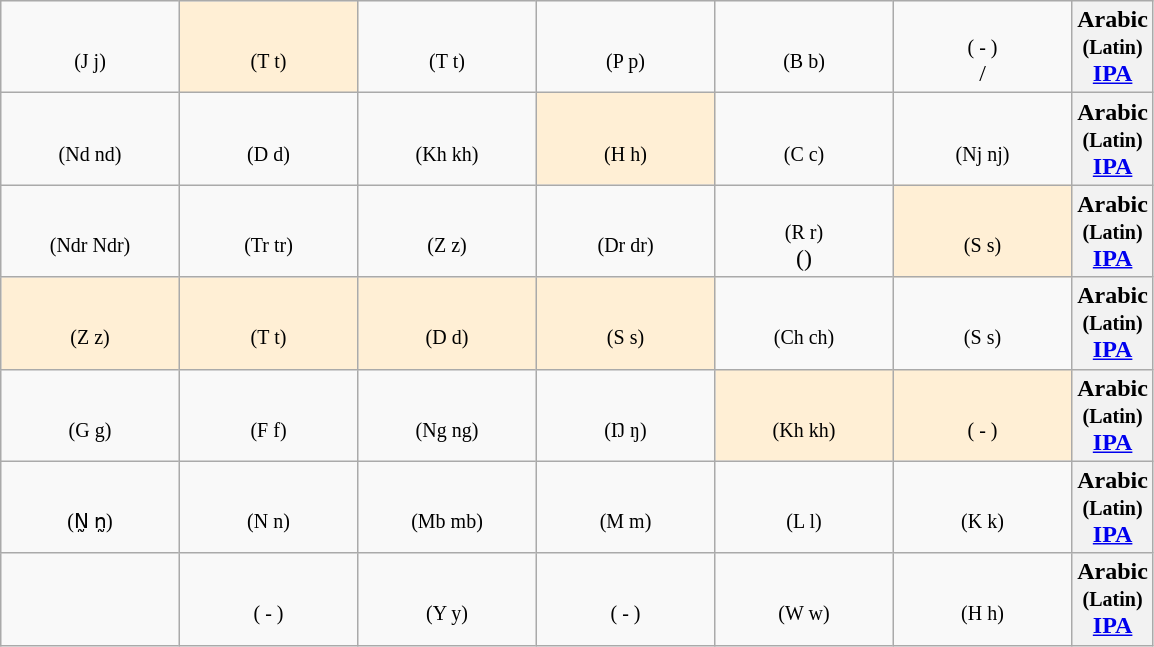<table class="wikitable Unicode" dir="rtl">
<tr>
<th>Arabic<br><small>(Latin)</small><br><a href='#'>IPA</a></th>
<td style="width:7em; text-align:center; padding: 3px;"><span></span><br><small>‌( - )</small><br>/</td>
<td style="width:7em; text-align:center; padding: 3px;"><span></span><br><small>(B b)</small><br></td>
<td style="width:7em; text-align:center; padding: 3px;"><span></span><br><small>(P p)</small><br></td>
<td style="width:7em; text-align:center; padding: 3px;"><span></span><br><small>(T t)</small><br></td>
<td style="width:7em; text-align:center; padding: 3px;" bgcolor="#FFEFD5"><span></span><br><small>(T t)</small><br></td>
<td style="width:7em; text-align:center; padding: 3px;"><span></span><br><small>(J j)</small><br></td>
</tr>
<tr>
<th>Arabic<br><small>(Latin)</small><br><a href='#'>IPA</a></th>
<td style="width:7em; text-align:center; padding: 3px;"><span></span><br><small>(Nj nj)</small><br></td>
<td style="width:7em; text-align:center; padding: 3px;"><span></span><br><small>(C c)</small><br></td>
<td style="width:7em; text-align:center; padding: 3px;" bgcolor="#FFEFD5"><span></span><br><small>(H h)</small><br></td>
<td style="width:7em; text-align:center; padding: 3px;"><span></span><br><small>(Kh kh)</small><br></td>
<td style="width:7em; text-align:center; padding: 3px;"><span></span><br><small>(D d)</small><br></td>
<td style="width:7em; text-align:center; padding: 3px;"><span></span><br><small>(Nd nd)</small><br></td>
</tr>
<tr>
<th>Arabic<br><small>(Latin)</small><br><a href='#'>IPA</a></th>
<td style="width:7em; text-align:center; padding: 3px;" bgcolor="#FFEFD5"><span></span><br><small>(S s)</small><br></td>
<td style="width:7em; text-align:center; padding: 3px;"><span></span><br><small>(R r)</small><br> ()</td>
<td style="width:7em; text-align:center; padding: 3px;"><span></span><br><small>(Dr dr)</small><br></td>
<td style="width:7em; text-align:center; padding: 3px;"><span></span><br><small>(Z z)</small><br></td>
<td style="width:7em; text-align:center; padding: 3px;"><span></span><br><small>(Tr tr)</small><br></td>
<td style="width:7em; text-align:center; padding: 3px;"><span></span><br><small>(Ndr Ndr)</small><br></td>
</tr>
<tr>
<th>Arabic<br><small>(Latin)</small><br><a href='#'>IPA</a></th>
<td style="width:7em; text-align:center; padding: 3px;"><span></span><br><small>(S s)</small><br></td>
<td style="width:7em; text-align:center; padding: 3px;"><span></span><br><small>(Ch ch)</small><br></td>
<td style="width:7em; text-align:center; padding: 3px;" bgcolor="#FFEFD5"><span></span><br><small>(S s)</small><br></td>
<td style="width:7em; text-align:center; padding: 3px;" bgcolor="#FFEFD5"><span></span><br><small>(D d)</small><br></td>
<td style="width:7em; text-align:center; padding: 3px;" bgcolor="#FFEFD5"><span></span><br><small>(T t)</small><br></td>
<td style="width:7em; text-align:center; padding: 3px;" bgcolor="#FFEFD5"><span></span><br><small>(Z z)</small><br></td>
</tr>
<tr>
<th>Arabic<br><small>(Latin)</small><br><a href='#'>IPA</a></th>
<td style="width:7em; text-align:center; padding: 3px;" bgcolor="#FFEFD5"><span></span><br><small>( - )</small><br></td>
<td style="width:7em; text-align:center; padding: 3px;" bgcolor="#FFEFD5"><span></span><br><small>(Kh kh)</small><br></td>
<td style="width:7em; text-align:center; padding: 3px;"><span></span><br><small>(Ŋ ŋ)</small><br></td>
<td style="width:7em; text-align:center; padding: 3px;"><span></span><br><small>(Ng ng)</small><br></td>
<td style="width:7em; text-align:center; padding: 3px;"><span></span><br><small>(F f)</small><br></td>
<td style="width:7em; text-align:center; padding: 3px;"><span></span><br><small>(G g)</small><br></td>
</tr>
<tr>
<th>Arabic<br><small>(Latin)</small><br><a href='#'>IPA</a></th>
<td style="width:7em; text-align:center; padding: 3px;"><span></span><br><small>(K k)</small><br></td>
<td style="width:7em; text-align:center; padding: 3px;"><span></span><br><small>(L l)</small><br></td>
<td style="width:7em; text-align:center; padding: 3px;"><span></span><br><small>(M m)</small><br></td>
<td style="width:7em; text-align:center; padding: 3px;"><span></span><br><small>(Mb mb)</small><br></td>
<td style="width:7em; text-align:center; padding: 3px;"><span></span><br><small>(N n)</small><br></td>
<td style="width:7em; text-align:center; padding: 3px;"><span></span><br><small>(N̰ n̰)</small><br></td>
</tr>
<tr>
<th>Arabic<br><small>(Latin)</small><br><a href='#'>IPA</a></th>
<td style="width:7em; text-align:center; padding: 3px;"><span></span><br><small>(H h)</small><br></td>
<td style="width:7em; text-align:center; padding: 3px;"><span></span><br><small>(W w)</small><br></td>
<td style="width:7em; text-align:center; padding: 3px;"><span></span><br><small>‌( - )</small><br></td>
<td style="width:7em; text-align:center; padding: 3px;"><span></span><br><small>(Y y)</small><br></td>
<td style="width:7em; text-align:center; padding: 3px;"><span></span><br><small>‌( - )</small><br></td>
</tr>
</table>
